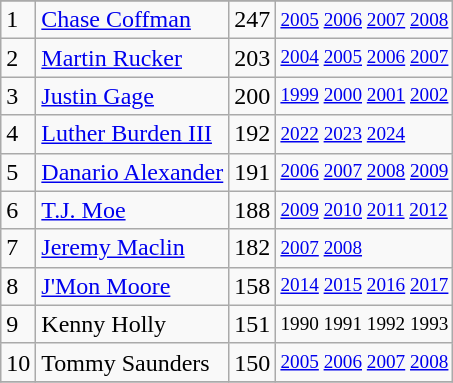<table class="wikitable">
<tr>
</tr>
<tr>
<td>1</td>
<td><a href='#'>Chase Coffman</a></td>
<td>247</td>
<td style="font-size:80%;"><a href='#'>2005</a> <a href='#'>2006</a> <a href='#'>2007</a> <a href='#'>2008</a></td>
</tr>
<tr>
<td>2</td>
<td><a href='#'>Martin Rucker</a></td>
<td>203</td>
<td style="font-size:80%;"><a href='#'>2004</a> <a href='#'>2005</a> <a href='#'>2006</a> <a href='#'>2007</a></td>
</tr>
<tr>
<td>3</td>
<td><a href='#'>Justin Gage</a></td>
<td>200</td>
<td style="font-size:80%;"><a href='#'>1999</a> <a href='#'>2000</a> <a href='#'>2001</a> <a href='#'>2002</a></td>
</tr>
<tr>
<td>4</td>
<td><a href='#'>Luther Burden III</a></td>
<td>192</td>
<td style="font-size:80%;"><a href='#'>2022</a> <a href='#'>2023</a> <a href='#'>2024</a></td>
</tr>
<tr>
<td>5</td>
<td><a href='#'>Danario Alexander</a></td>
<td>191</td>
<td style="font-size:80%;"><a href='#'>2006</a> <a href='#'>2007</a> <a href='#'>2008</a> <a href='#'>2009</a></td>
</tr>
<tr>
<td>6</td>
<td><a href='#'>T.J. Moe</a></td>
<td>188</td>
<td style="font-size:80%;"><a href='#'>2009</a> <a href='#'>2010</a> <a href='#'>2011</a> <a href='#'>2012</a></td>
</tr>
<tr>
<td>7</td>
<td><a href='#'>Jeremy Maclin</a></td>
<td>182</td>
<td style="font-size:80%;"><a href='#'>2007</a> <a href='#'>2008</a></td>
</tr>
<tr>
<td>8</td>
<td><a href='#'>J'Mon Moore</a></td>
<td>158</td>
<td style="font-size:80%;"><a href='#'>2014</a> <a href='#'>2015</a> <a href='#'>2016</a> <a href='#'>2017</a></td>
</tr>
<tr>
<td>9</td>
<td>Kenny Holly</td>
<td>151</td>
<td style="font-size:80%;">1990 1991 1992 1993</td>
</tr>
<tr>
<td>10</td>
<td>Tommy Saunders</td>
<td>150</td>
<td style="font-size:80%;"><a href='#'>2005</a> <a href='#'>2006</a> <a href='#'>2007</a> <a href='#'>2008</a></td>
</tr>
<tr>
</tr>
</table>
